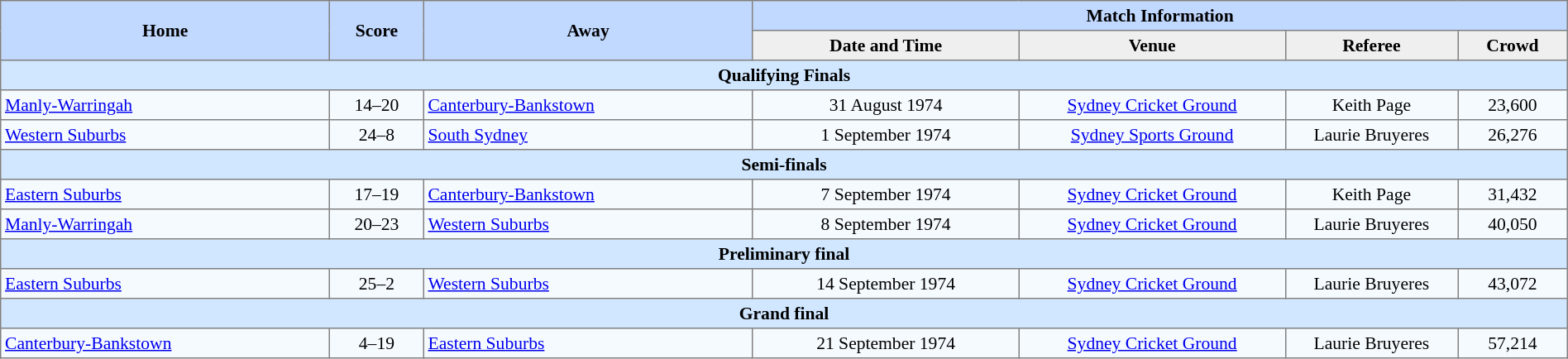<table border=1 style="border-collapse:collapse; font-size:90%; text-align:center;" cellpadding=3 cellspacing=0 width=100%>
<tr bgcolor=#C1D8FF>
<th rowspan=2 width=21%>Home</th>
<th rowspan=2 width=6%>Score</th>
<th rowspan=2 width=21%>Away</th>
<th colspan=6>Match Information</th>
</tr>
<tr bgcolor=#EFEFEF>
<th width=17%>Date and Time</th>
<th width=17%>Venue</th>
<th width=11%>Referee</th>
<th width=7%>Crowd</th>
</tr>
<tr bgcolor="#D0E7FF">
<td colspan=7><strong>Qualifying Finals</strong></td>
</tr>
<tr bgcolor=#F5FAFF>
<td align=left> <a href='#'>Manly-Warringah</a></td>
<td>14–20</td>
<td align=left> <a href='#'>Canterbury-Bankstown</a></td>
<td>31 August 1974</td>
<td><a href='#'>Sydney Cricket Ground</a></td>
<td>Keith Page</td>
<td>23,600</td>
</tr>
<tr bgcolor=#F5FAFF>
<td align=left> <a href='#'>Western Suburbs</a></td>
<td>24–8</td>
<td align=left> <a href='#'>South Sydney</a></td>
<td>1 September 1974</td>
<td><a href='#'>Sydney Sports Ground</a></td>
<td>Laurie Bruyeres</td>
<td>26,276</td>
</tr>
<tr bgcolor="#D0E7FF">
<td colspan=7><strong>Semi-finals</strong></td>
</tr>
<tr bgcolor=#F5FAFF>
<td align=left> <a href='#'>Eastern Suburbs</a></td>
<td>17–19</td>
<td align=left> <a href='#'>Canterbury-Bankstown</a></td>
<td>7 September 1974</td>
<td><a href='#'>Sydney Cricket Ground</a></td>
<td>Keith Page</td>
<td>31,432</td>
</tr>
<tr bgcolor=#F5FAFF>
<td align=left> <a href='#'>Manly-Warringah</a></td>
<td>20–23</td>
<td align=left> <a href='#'>Western Suburbs</a></td>
<td>8 September 1974</td>
<td><a href='#'>Sydney Cricket Ground</a></td>
<td>Laurie Bruyeres</td>
<td>40,050</td>
</tr>
<tr bgcolor="#D0E7FF">
<td colspan=7><strong>Preliminary final</strong></td>
</tr>
<tr bgcolor=#F5FAFF>
<td align=left> <a href='#'>Eastern Suburbs</a></td>
<td>25–2</td>
<td align=left> <a href='#'>Western Suburbs</a></td>
<td>14 September 1974</td>
<td><a href='#'>Sydney Cricket Ground</a></td>
<td>Laurie Bruyeres</td>
<td>43,072</td>
</tr>
<tr bgcolor="#D0E7FF">
<td colspan=7><strong>Grand final</strong></td>
</tr>
<tr bgcolor=#F5FAFF>
<td align=left> <a href='#'>Canterbury-Bankstown</a></td>
<td>4–19</td>
<td align=left> <a href='#'>Eastern Suburbs</a></td>
<td>21 September 1974</td>
<td><a href='#'>Sydney Cricket Ground</a></td>
<td>Laurie Bruyeres</td>
<td>57,214</td>
</tr>
</table>
